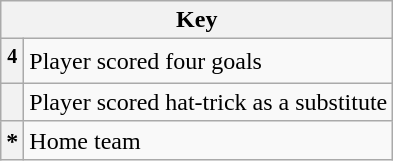<table class="wikitable">
<tr>
<th colspan="2">Key</th>
</tr>
<tr>
<th align="left"><sup>4</sup></th>
<td align="left">Player scored four goals</td>
</tr>
<tr>
<th align="left"></th>
<td align="left">Player scored hat-trick as a substitute</td>
</tr>
<tr>
<th align="left">*</th>
<td align="left">Home team</td>
</tr>
</table>
